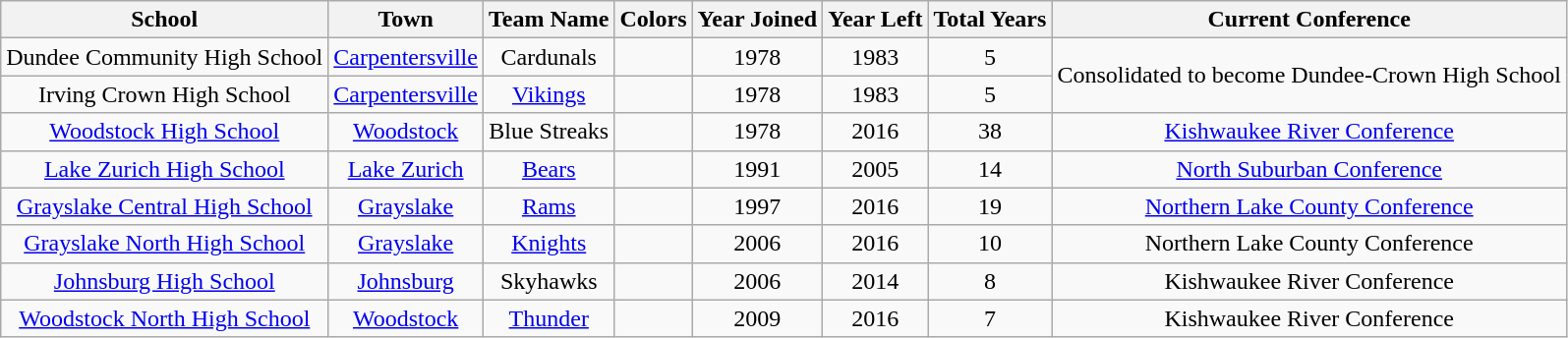<table class="wikitable sortable" style="text-align:center;">
<tr>
<th>School</th>
<th class="unsortable">Town</th>
<th class="unsortable">Team Name</th>
<th class="unsortable">Colors</th>
<th>Year Joined</th>
<th>Year Left</th>
<th>Total Years</th>
<th>Current Conference</th>
</tr>
<tr>
<td>Dundee Community High School</td>
<td><a href='#'>Carpentersville</a></td>
<td>Cardunals</td>
<td> </td>
<td>1978</td>
<td>1983</td>
<td>5</td>
<td rowspan="2">Consolidated to become Dundee-Crown High School</td>
</tr>
<tr>
<td>Irving Crown High School</td>
<td><a href='#'>Carpentersville</a></td>
<td><a href='#'>Vikings</a></td>
<td> </td>
<td>1978</td>
<td>1983</td>
<td>5</td>
</tr>
<tr>
<td><a href='#'>Woodstock High School</a></td>
<td><a href='#'>Woodstock</a></td>
<td>Blue Streaks</td>
<td> </td>
<td>1978</td>
<td>2016</td>
<td>38</td>
<td><a href='#'>Kishwaukee River Conference</a></td>
</tr>
<tr>
<td><a href='#'>Lake Zurich High School</a></td>
<td><a href='#'>Lake Zurich</a></td>
<td><a href='#'>Bears</a></td>
<td> </td>
<td>1991</td>
<td>2005</td>
<td>14</td>
<td><a href='#'>North Suburban Conference</a></td>
</tr>
<tr>
<td><a href='#'>Grayslake Central High School</a></td>
<td><a href='#'>Grayslake</a></td>
<td><a href='#'>Rams</a></td>
<td> </td>
<td>1997</td>
<td>2016</td>
<td>19</td>
<td><a href='#'>Northern Lake County Conference</a></td>
</tr>
<tr>
<td><a href='#'>Grayslake North High School</a></td>
<td><a href='#'>Grayslake</a></td>
<td><a href='#'>Knights</a></td>
<td> </td>
<td>2006</td>
<td>2016</td>
<td>10</td>
<td>Northern Lake County Conference</td>
</tr>
<tr>
<td><a href='#'>Johnsburg High School</a></td>
<td><a href='#'>Johnsburg</a></td>
<td>Skyhawks</td>
<td> </td>
<td>2006</td>
<td>2014</td>
<td>8</td>
<td>Kishwaukee River Conference</td>
</tr>
<tr>
<td><a href='#'>Woodstock North High School</a></td>
<td><a href='#'>Woodstock</a></td>
<td><a href='#'>Thunder</a></td>
<td>  </td>
<td>2009</td>
<td>2016</td>
<td>7</td>
<td>Kishwaukee River Conference</td>
</tr>
</table>
